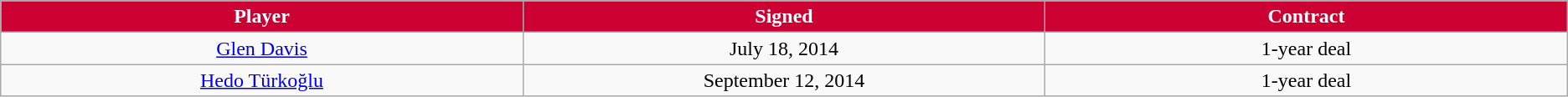<table class="wikitable sortable sortable">
<tr>
<th style="background:#CC0033; color:white" width="10%">Player</th>
<th style="background:#CC0033; color:white" width="10%">Signed</th>
<th style="background:#CC0033; color:white" width="10%">Contract</th>
</tr>
<tr style="text-align: center">
<td><a href='#'>Glen Davis</a></td>
<td>July 18, 2014</td>
<td>1-year deal</td>
</tr>
<tr style="text-align: center">
<td><a href='#'>Hedo Türkoğlu</a></td>
<td>September 12, 2014</td>
<td>1-year deal</td>
</tr>
</table>
